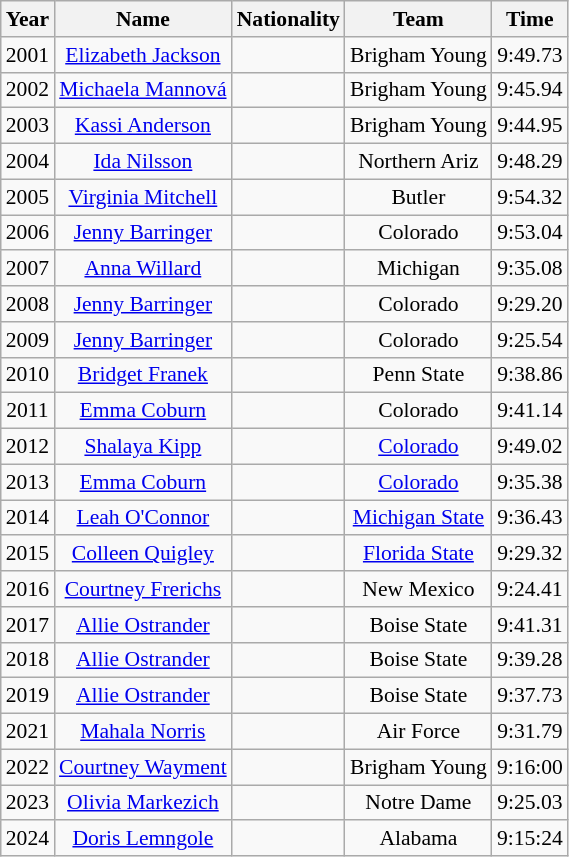<table class="wikitable sortable" style="font-size:90%; text-align: center;">
<tr>
<th>Year</th>
<th>Name</th>
<th>Nationality</th>
<th>Team</th>
<th>Time</th>
</tr>
<tr>
<td>2001</td>
<td><a href='#'>Elizabeth Jackson</a></td>
<td></td>
<td>Brigham Young</td>
<td>9:49.73</td>
</tr>
<tr>
<td>2002</td>
<td><a href='#'>Michaela Mannová</a></td>
<td></td>
<td>Brigham Young</td>
<td>9:45.94</td>
</tr>
<tr>
<td>2003</td>
<td><a href='#'>Kassi Anderson</a></td>
<td></td>
<td>Brigham Young</td>
<td>9:44.95</td>
</tr>
<tr>
<td>2004</td>
<td><a href='#'>Ida Nilsson</a></td>
<td></td>
<td>Northern Ariz</td>
<td>9:48.29</td>
</tr>
<tr>
<td>2005</td>
<td><a href='#'>Virginia Mitchell</a></td>
<td></td>
<td>Butler</td>
<td>9:54.32</td>
</tr>
<tr>
<td>2006</td>
<td><a href='#'>Jenny Barringer</a></td>
<td></td>
<td>Colorado</td>
<td>9:53.04</td>
</tr>
<tr>
<td>2007</td>
<td><a href='#'>Anna Willard</a></td>
<td></td>
<td>Michigan</td>
<td>9:35.08</td>
</tr>
<tr>
<td>2008</td>
<td><a href='#'>Jenny Barringer</a></td>
<td></td>
<td>Colorado</td>
<td>9:29.20</td>
</tr>
<tr>
<td>2009</td>
<td><a href='#'>Jenny Barringer</a></td>
<td></td>
<td>Colorado</td>
<td>9:25.54</td>
</tr>
<tr>
<td>2010</td>
<td><a href='#'>Bridget Franek</a></td>
<td></td>
<td>Penn State</td>
<td>9:38.86</td>
</tr>
<tr>
<td>2011</td>
<td><a href='#'>Emma Coburn</a></td>
<td></td>
<td>Colorado</td>
<td>9:41.14</td>
</tr>
<tr>
<td>2012</td>
<td><a href='#'>Shalaya Kipp</a></td>
<td></td>
<td><a href='#'>Colorado</a></td>
<td>9:49.02</td>
</tr>
<tr>
<td>2013</td>
<td><a href='#'>Emma Coburn</a></td>
<td></td>
<td><a href='#'>Colorado</a></td>
<td>9:35.38</td>
</tr>
<tr>
<td>2014</td>
<td><a href='#'>Leah O'Connor</a></td>
<td></td>
<td><a href='#'>Michigan State</a></td>
<td>9:36.43</td>
</tr>
<tr>
<td>2015</td>
<td><a href='#'>Colleen Quigley</a></td>
<td></td>
<td><a href='#'>Florida State</a></td>
<td>9:29.32</td>
</tr>
<tr>
<td>2016</td>
<td><a href='#'>Courtney Frerichs</a></td>
<td></td>
<td>New Mexico</td>
<td>9:24.41</td>
</tr>
<tr>
<td>2017</td>
<td><a href='#'>Allie Ostrander</a></td>
<td></td>
<td>Boise State</td>
<td>9:41.31</td>
</tr>
<tr>
<td>2018</td>
<td><a href='#'>Allie Ostrander</a></td>
<td></td>
<td>Boise State</td>
<td>9:39.28</td>
</tr>
<tr>
<td>2019</td>
<td><a href='#'>Allie Ostrander</a></td>
<td></td>
<td>Boise State</td>
<td>9:37.73</td>
</tr>
<tr>
<td>2021</td>
<td><a href='#'>Mahala Norris</a></td>
<td></td>
<td>Air Force</td>
<td>9:31.79</td>
</tr>
<tr>
<td>2022</td>
<td><a href='#'>Courtney Wayment</a></td>
<td></td>
<td>Brigham Young</td>
<td>9:16:00</td>
</tr>
<tr>
<td>2023</td>
<td><a href='#'>Olivia Markezich</a></td>
<td></td>
<td>Notre Dame</td>
<td>9:25.03</td>
</tr>
<tr>
<td>2024</td>
<td><a href='#'>Doris Lemngole</a></td>
<td></td>
<td>Alabama</td>
<td>9:15:24</td>
</tr>
</table>
